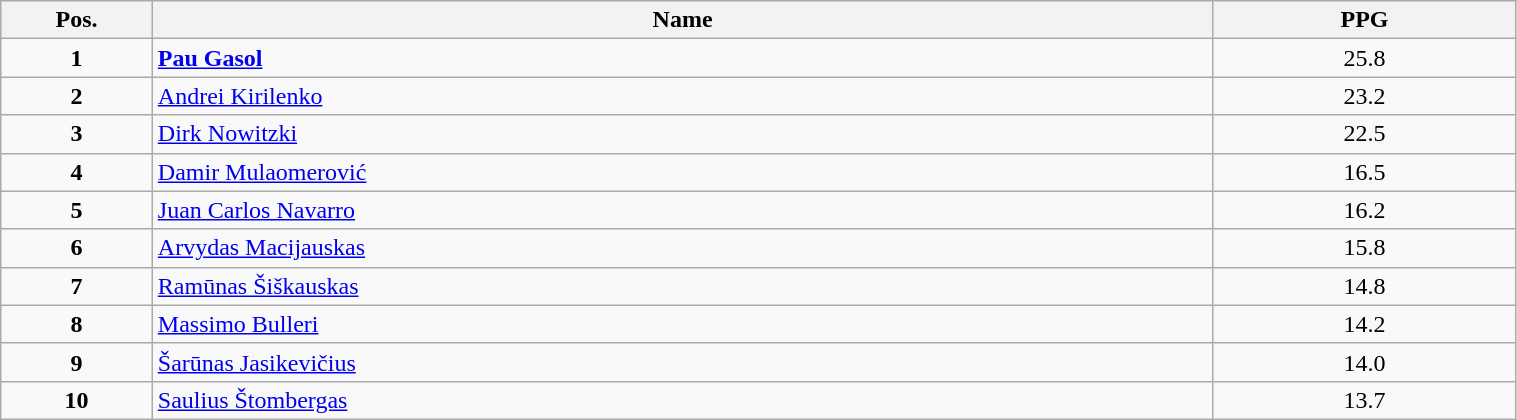<table class=wikitable width="80%">
<tr>
<th width="10%">Pos.</th>
<th width="70%">Name</th>
<th width="20%">PPG</th>
</tr>
<tr>
<td align=center><strong>1</strong></td>
<td> <strong><a href='#'>Pau Gasol</a></strong></td>
<td align=center>25.8</td>
</tr>
<tr>
<td align=center><strong>2</strong></td>
<td> <a href='#'>Andrei Kirilenko</a></td>
<td align=center>23.2</td>
</tr>
<tr>
<td align=center><strong>3</strong></td>
<td> <a href='#'>Dirk Nowitzki</a></td>
<td align=center>22.5</td>
</tr>
<tr>
<td align=center><strong>4</strong></td>
<td> <a href='#'>Damir Mulaomerović</a></td>
<td align=center>16.5</td>
</tr>
<tr>
<td align=center><strong>5</strong></td>
<td> <a href='#'>Juan Carlos Navarro</a></td>
<td align=center>16.2</td>
</tr>
<tr>
<td align=center><strong>6</strong></td>
<td> <a href='#'>Arvydas Macijauskas</a></td>
<td align=center>15.8</td>
</tr>
<tr>
<td align=center><strong>7</strong></td>
<td> <a href='#'>Ramūnas Šiškauskas</a></td>
<td align=center>14.8</td>
</tr>
<tr>
<td align=center><strong>8</strong></td>
<td> <a href='#'>Massimo Bulleri</a></td>
<td align=center>14.2</td>
</tr>
<tr>
<td align=center><strong>9</strong></td>
<td> <a href='#'>Šarūnas Jasikevičius</a></td>
<td align=center>14.0</td>
</tr>
<tr>
<td align=center><strong>10</strong></td>
<td> <a href='#'>Saulius Štombergas</a></td>
<td align=center>13.7</td>
</tr>
</table>
